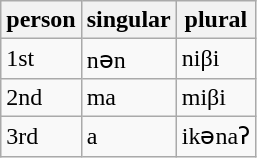<table class="wikitable">
<tr>
<th>person</th>
<th>singular</th>
<th>plural</th>
</tr>
<tr>
<td>1st</td>
<td>nən</td>
<td>niβi</td>
</tr>
<tr>
<td>2nd</td>
<td>ma</td>
<td>miβi</td>
</tr>
<tr>
<td>3rd</td>
<td>a</td>
<td>ikənaʔ</td>
</tr>
</table>
